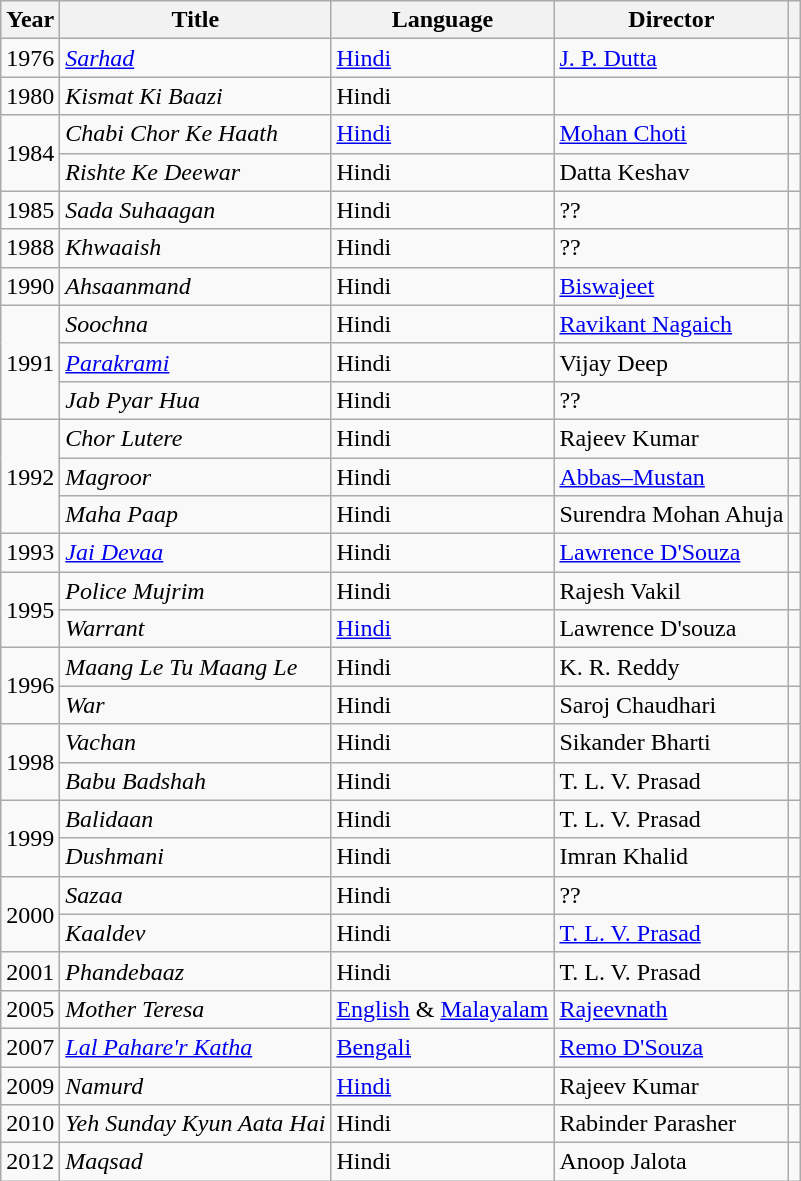<table class="wikitable">
<tr>
<th>Year</th>
<th>Title</th>
<th>Language</th>
<th>Director</th>
<th></th>
</tr>
<tr>
<td>1976</td>
<td><em><a href='#'>Sarhad</a></em></td>
<td><a href='#'>Hindi</a></td>
<td><a href='#'>J. P. Dutta</a></td>
<td></td>
</tr>
<tr>
<td>1980</td>
<td><em>Kismat Ki Baazi</em></td>
<td>Hindi</td>
<td></td>
<td></td>
</tr>
<tr>
<td rowspan="2">1984</td>
<td><em>Chabi Chor Ke Haath</em></td>
<td><a href='#'>Hindi</a></td>
<td><a href='#'>Mohan Choti</a></td>
<td></td>
</tr>
<tr>
<td><em>Rishte Ke Deewar</em></td>
<td>Hindi</td>
<td>Datta Keshav</td>
<td></td>
</tr>
<tr>
<td>1985</td>
<td><em>Sada Suhaagan</em></td>
<td>Hindi</td>
<td>??</td>
<td></td>
</tr>
<tr>
<td>1988</td>
<td><em>Khwaaish</em></td>
<td>Hindi</td>
<td>??</td>
<td></td>
</tr>
<tr>
<td>1990</td>
<td><em>Ahsaanmand</em></td>
<td>Hindi</td>
<td><a href='#'>Biswajeet</a></td>
<td></td>
</tr>
<tr>
<td rowspan="3">1991</td>
<td><em>Soochna</em></td>
<td>Hindi</td>
<td><a href='#'>Ravikant Nagaich</a></td>
<td></td>
</tr>
<tr>
<td><em><a href='#'>Parakrami</a></em></td>
<td>Hindi</td>
<td>Vijay Deep</td>
<td></td>
</tr>
<tr>
<td><em>Jab Pyar Hua</em></td>
<td>Hindi</td>
<td>??</td>
<td></td>
</tr>
<tr>
<td rowspan="3">1992</td>
<td><em>Chor Lutere</em></td>
<td>Hindi</td>
<td>Rajeev Kumar</td>
<td></td>
</tr>
<tr>
<td><em>Magroor</em></td>
<td>Hindi</td>
<td><a href='#'>Abbas–Mustan</a></td>
<td></td>
</tr>
<tr>
<td><em>Maha Paap</em></td>
<td>Hindi</td>
<td>Surendra Mohan Ahuja</td>
<td></td>
</tr>
<tr>
<td>1993</td>
<td><em><a href='#'>Jai Devaa</a></em></td>
<td>Hindi</td>
<td><a href='#'>Lawrence D'Souza</a></td>
<td></td>
</tr>
<tr>
<td rowspan="2">1995</td>
<td><em>Police Mujrim</em></td>
<td>Hindi</td>
<td>Rajesh Vakil</td>
<td></td>
</tr>
<tr>
<td><em>Warrant</em></td>
<td><a href='#'>Hindi</a></td>
<td>Lawrence D'souza</td>
<td></td>
</tr>
<tr>
<td rowspan="2">1996</td>
<td><em>Maang Le Tu Maang Le</em></td>
<td>Hindi</td>
<td>K. R. Reddy</td>
<td></td>
</tr>
<tr>
<td><em>War</em></td>
<td>Hindi</td>
<td>Saroj Chaudhari</td>
<td></td>
</tr>
<tr>
<td rowspan="2">1998</td>
<td><em>Vachan</em></td>
<td>Hindi</td>
<td>Sikander Bharti</td>
<td></td>
</tr>
<tr>
<td><em>Babu Badshah</em></td>
<td>Hindi</td>
<td>T. L. V. Prasad</td>
<td></td>
</tr>
<tr>
<td rowspan="2">1999</td>
<td><em>Balidaan</em></td>
<td>Hindi</td>
<td>T. L. V. Prasad</td>
<td></td>
</tr>
<tr>
<td><em>Dushmani</em></td>
<td>Hindi</td>
<td>Imran Khalid</td>
<td></td>
</tr>
<tr>
<td rowspan="2">2000</td>
<td><em>Sazaa</em></td>
<td>Hindi</td>
<td>??</td>
<td></td>
</tr>
<tr>
<td><em>Kaaldev</em></td>
<td>Hindi</td>
<td><a href='#'>T. L. V. Prasad</a></td>
<td></td>
</tr>
<tr>
<td>2001</td>
<td><em>Phandebaaz</em></td>
<td>Hindi</td>
<td>T. L. V. Prasad</td>
<td></td>
</tr>
<tr>
<td>2005</td>
<td><em>Mother Teresa</em></td>
<td><a href='#'>English</a> & <a href='#'>Malayalam</a></td>
<td><a href='#'>Rajeevnath</a></td>
<td></td>
</tr>
<tr>
<td>2007</td>
<td><em><a href='#'>Lal Pahare'r Katha</a></em></td>
<td><a href='#'>Bengali</a></td>
<td><a href='#'>Remo D'Souza</a></td>
<td></td>
</tr>
<tr>
<td>2009</td>
<td><em>Namurd</em></td>
<td><a href='#'>Hindi</a></td>
<td>Rajeev Kumar</td>
<td></td>
</tr>
<tr>
<td>2010</td>
<td><em>Yeh Sunday Kyun Aata Hai</em></td>
<td>Hindi</td>
<td>Rabinder Parasher</td>
<td></td>
</tr>
<tr>
<td>2012</td>
<td><em>Maqsad</em></td>
<td>Hindi</td>
<td>Anoop Jalota</td>
<td></td>
</tr>
</table>
